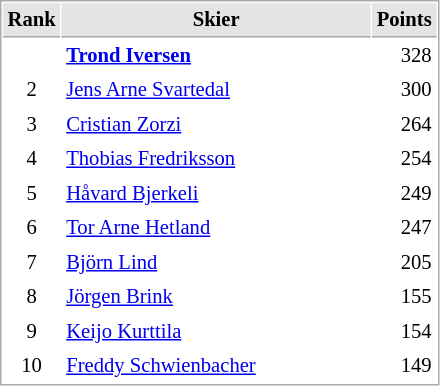<table cellspacing="1" cellpadding="3" style="border:1px solid #AAAAAA;font-size:86%">
<tr style="background-color: #E4E4E4;">
<th style="border-bottom:1px solid #AAAAAA" width=10>Rank</th>
<th style="border-bottom:1px solid #AAAAAA" width=200>Skier</th>
<th style="border-bottom:1px solid #AAAAAA" width=20 align=right>Points</th>
</tr>
<tr>
<td align=center><strong><span>  </span></strong></td>
<td> <strong><a href='#'>Trond Iversen</a></strong></td>
<td align=right>328</td>
</tr>
<tr>
<td align=center>2</td>
<td> <a href='#'>Jens Arne Svartedal</a></td>
<td align=right>300</td>
</tr>
<tr>
<td align=center>3</td>
<td> <a href='#'>Cristian Zorzi</a></td>
<td align=right>264</td>
</tr>
<tr>
<td align=center>4</td>
<td> <a href='#'>Thobias Fredriksson</a></td>
<td align=right>254</td>
</tr>
<tr>
<td align=center>5</td>
<td> <a href='#'>Håvard Bjerkeli</a></td>
<td align=right>249</td>
</tr>
<tr>
<td align=center>6</td>
<td> <a href='#'>Tor Arne Hetland</a></td>
<td align=right>247</td>
</tr>
<tr>
<td align=center>7</td>
<td> <a href='#'>Björn Lind</a></td>
<td align=right>205</td>
</tr>
<tr>
<td align=center>8</td>
<td> <a href='#'>Jörgen Brink</a></td>
<td align=right>155</td>
</tr>
<tr>
<td align=center>9</td>
<td> <a href='#'>Keijo Kurttila</a></td>
<td align=right>154</td>
</tr>
<tr>
<td align=center>10</td>
<td> <a href='#'>Freddy Schwienbacher</a></td>
<td align=right>149</td>
</tr>
</table>
